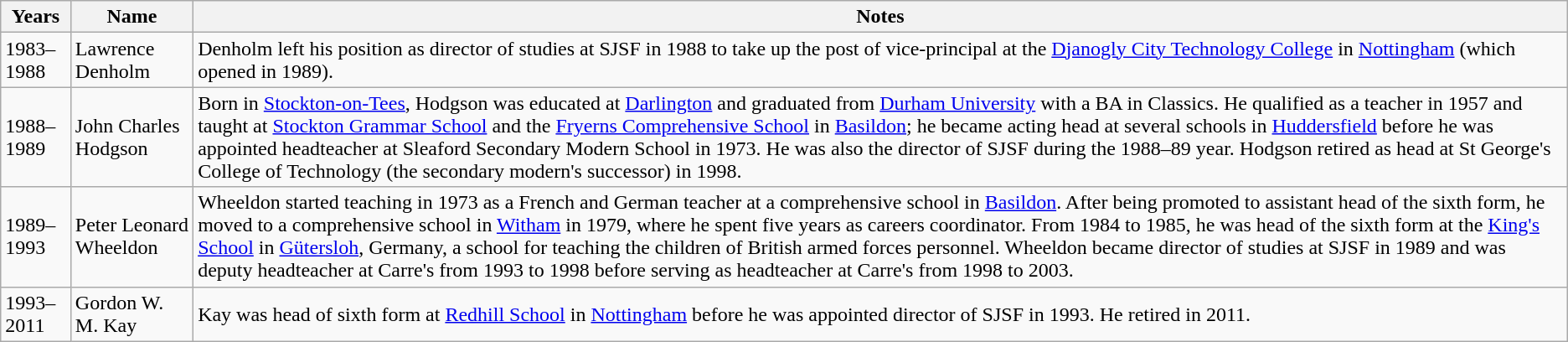<table class="wikitable">
<tr>
<th>Years</th>
<th>Name</th>
<th>Notes</th>
</tr>
<tr>
<td>1983–1988</td>
<td>Lawrence Denholm</td>
<td>Denholm left his position as director of studies at SJSF in 1988 to take up the post of vice-principal at the <a href='#'>Djanogly City Technology College</a> in <a href='#'>Nottingham</a> (which opened in 1989).</td>
</tr>
<tr>
<td>1988–1989</td>
<td>John Charles Hodgson</td>
<td>Born in <a href='#'>Stockton-on-Tees</a>, Hodgson was educated at <a href='#'>Darlington</a> and graduated from <a href='#'>Durham University</a> with a BA in Classics. He qualified as a teacher in 1957 and taught at <a href='#'>Stockton Grammar School</a> and the <a href='#'>Fryerns Comprehensive School</a> in <a href='#'>Basildon</a>; he became acting head at several schools in <a href='#'>Huddersfield</a> before he was appointed headteacher at Sleaford Secondary Modern School in 1973. He was also the director of SJSF during the 1988–89 year. Hodgson retired as head at St George's College of Technology (the secondary modern's successor) in 1998.</td>
</tr>
<tr>
<td>1989–1993</td>
<td>Peter Leonard Wheeldon</td>
<td>Wheeldon started teaching in 1973 as a French and German teacher at a comprehensive school in <a href='#'>Basildon</a>. After being promoted to assistant head of the sixth form, he moved to a comprehensive school in <a href='#'>Witham</a> in 1979, where he spent five years as careers coordinator. From 1984 to 1985, he was head of the sixth form at the <a href='#'>King's School</a> in <a href='#'>Gütersloh</a>, Germany, a school for teaching the children of British armed forces personnel. Wheeldon became director of studies at SJSF in 1989 and was deputy headteacher at Carre's from 1993 to 1998 before serving as headteacher at Carre's from 1998 to 2003.</td>
</tr>
<tr>
<td>1993–2011</td>
<td>Gordon W. M. Kay</td>
<td>Kay was head of sixth form at <a href='#'>Redhill School</a> in <a href='#'>Nottingham</a> before he was appointed director of SJSF in 1993. He retired in 2011.</td>
</tr>
</table>
